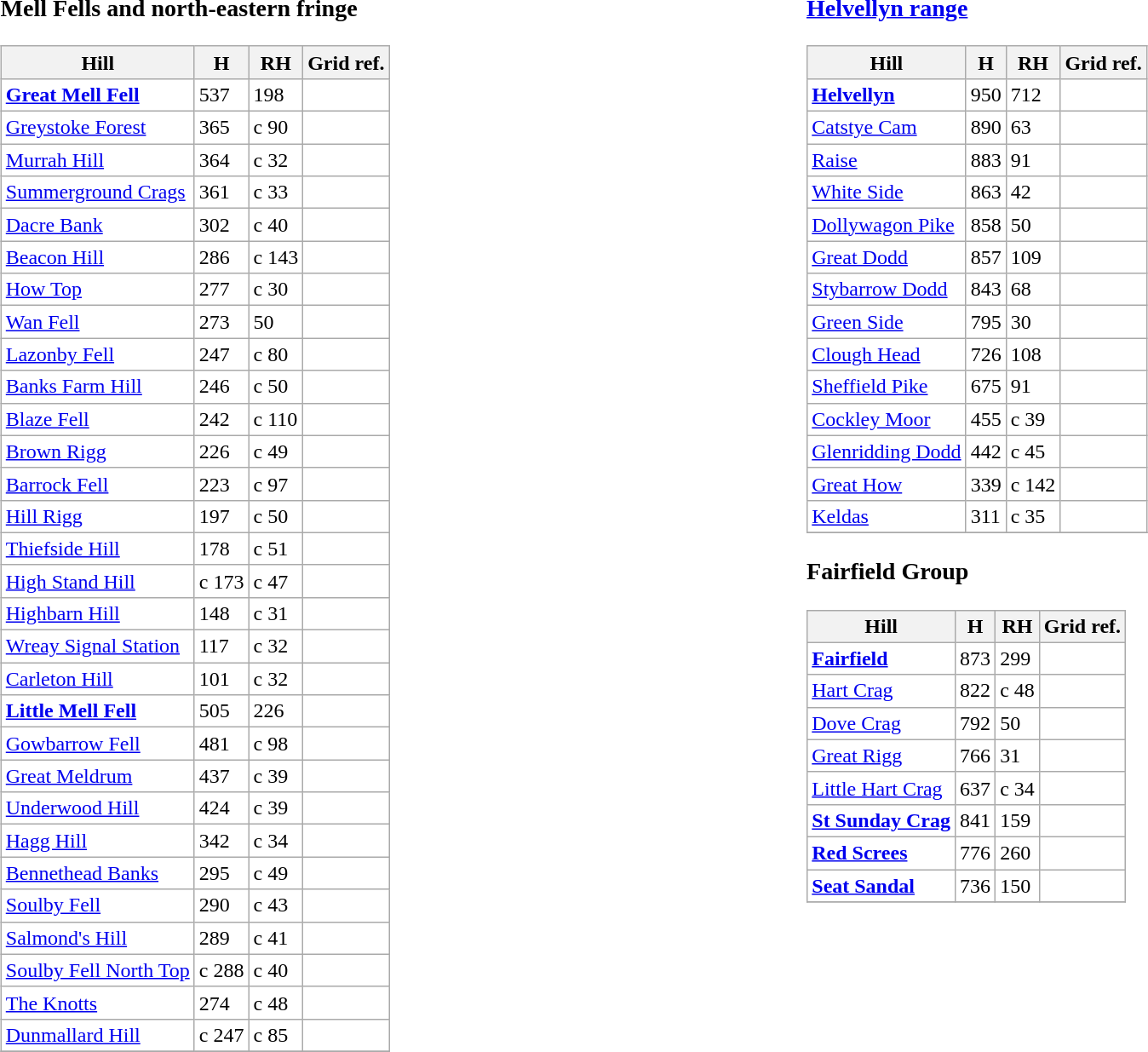<table width="100%">
<tr>
<td valign="top" width="50%"><br><h3>Mell Fells and north-eastern fringe</h3><table class="wikitable sortable" style="border-collapse: collapse; background:#ffffff;">
<tr>
<th>Hill</th>
<th>H</th>
<th>RH</th>
<th>Grid ref.</th>
</tr>
<tr>
<td><strong><a href='#'>Great Mell Fell</a></strong></td>
<td>537</td>
<td>198</td>
<td></td>
</tr>
<tr>
<td><a href='#'>Greystoke Forest</a></td>
<td>365</td>
<td>c 90</td>
<td></td>
</tr>
<tr>
<td><a href='#'>Murrah Hill</a></td>
<td>364</td>
<td>c 32</td>
<td></td>
</tr>
<tr>
<td><a href='#'>Summerground Crags</a></td>
<td>361</td>
<td>c 33</td>
<td></td>
</tr>
<tr>
<td><a href='#'>Dacre Bank</a></td>
<td>302</td>
<td>c 40</td>
<td></td>
</tr>
<tr>
<td><a href='#'>Beacon Hill</a></td>
<td>286</td>
<td>c 143</td>
<td></td>
</tr>
<tr>
<td><a href='#'>How Top</a></td>
<td>277</td>
<td>c 30</td>
<td></td>
</tr>
<tr>
<td><a href='#'>Wan Fell</a></td>
<td>273</td>
<td>50</td>
<td></td>
</tr>
<tr>
<td><a href='#'>Lazonby Fell</a></td>
<td>247</td>
<td>c 80</td>
<td></td>
</tr>
<tr>
<td><a href='#'>Banks Farm Hill</a></td>
<td>246</td>
<td>c 50</td>
<td></td>
</tr>
<tr>
<td><a href='#'>Blaze Fell</a></td>
<td>242</td>
<td>c 110</td>
<td></td>
</tr>
<tr>
<td><a href='#'>Brown Rigg</a></td>
<td>226</td>
<td>c 49</td>
<td></td>
</tr>
<tr>
<td><a href='#'>Barrock Fell</a></td>
<td>223</td>
<td>c 97</td>
<td></td>
</tr>
<tr>
<td><a href='#'>Hill Rigg</a></td>
<td>197</td>
<td>c 50</td>
<td></td>
</tr>
<tr>
<td><a href='#'>Thiefside Hill</a></td>
<td>178</td>
<td>c 51</td>
<td></td>
</tr>
<tr>
<td><a href='#'>High Stand Hill</a></td>
<td>c 173</td>
<td>c 47</td>
<td></td>
</tr>
<tr>
<td><a href='#'>Highbarn Hill</a></td>
<td>148</td>
<td>c 31</td>
<td></td>
</tr>
<tr>
<td><a href='#'>Wreay Signal Station</a></td>
<td>117</td>
<td>c 32</td>
<td></td>
</tr>
<tr>
<td><a href='#'>Carleton Hill</a></td>
<td>101</td>
<td>c 32</td>
<td></td>
</tr>
<tr>
<td><strong><a href='#'>Little Mell Fell</a></strong></td>
<td>505</td>
<td>226</td>
<td></td>
</tr>
<tr>
<td><a href='#'>Gowbarrow Fell</a></td>
<td>481</td>
<td>c 98</td>
<td></td>
</tr>
<tr>
<td><a href='#'>Great Meldrum</a></td>
<td>437</td>
<td>c 39</td>
<td></td>
</tr>
<tr>
<td><a href='#'>Underwood Hill</a></td>
<td>424</td>
<td>c 39</td>
<td></td>
</tr>
<tr>
<td><a href='#'>Hagg Hill</a></td>
<td>342</td>
<td>c 34</td>
<td></td>
</tr>
<tr>
<td><a href='#'>Bennethead Banks</a></td>
<td>295</td>
<td>c 49</td>
<td></td>
</tr>
<tr>
<td><a href='#'>Soulby Fell</a></td>
<td>290</td>
<td>c 43</td>
<td></td>
</tr>
<tr>
<td><a href='#'>Salmond's Hill</a></td>
<td>289</td>
<td>c 41</td>
<td></td>
</tr>
<tr>
<td><a href='#'>Soulby Fell North Top</a></td>
<td>c 288</td>
<td>c 40</td>
<td></td>
</tr>
<tr>
<td><a href='#'>The Knotts</a></td>
<td>274</td>
<td>c 48</td>
<td></td>
</tr>
<tr>
<td><a href='#'>Dunmallard Hill</a></td>
<td>c 247</td>
<td>c 85</td>
<td></td>
</tr>
<tr>
</tr>
</table>
</td>
<td valign="top" width="50%"><br><h3><a href='#'>Helvellyn range</a></h3><table class="wikitable sortable" style="border-collapse: collapse; background:#ffffff;">
<tr>
<th>Hill</th>
<th>H</th>
<th>RH</th>
<th>Grid ref.</th>
</tr>
<tr>
<td><strong><a href='#'>Helvellyn</a></strong></td>
<td>950</td>
<td>712</td>
<td></td>
</tr>
<tr>
<td><a href='#'>Catstye Cam</a></td>
<td>890</td>
<td>63</td>
<td></td>
</tr>
<tr>
<td><a href='#'>Raise</a></td>
<td>883</td>
<td>91</td>
<td></td>
</tr>
<tr>
<td><a href='#'>White Side</a></td>
<td>863</td>
<td>42</td>
<td></td>
</tr>
<tr>
<td><a href='#'>Dollywagon Pike</a></td>
<td>858</td>
<td>50</td>
<td></td>
</tr>
<tr>
<td><a href='#'>Great Dodd</a></td>
<td>857</td>
<td>109</td>
<td></td>
</tr>
<tr>
<td><a href='#'>Stybarrow Dodd</a></td>
<td>843</td>
<td>68</td>
<td></td>
</tr>
<tr>
<td><a href='#'>Green Side</a></td>
<td>795</td>
<td>30</td>
<td></td>
</tr>
<tr>
<td><a href='#'>Clough Head</a></td>
<td>726</td>
<td>108</td>
<td></td>
</tr>
<tr>
<td><a href='#'>Sheffield Pike</a></td>
<td>675</td>
<td>91</td>
<td></td>
</tr>
<tr>
<td><a href='#'>Cockley Moor</a></td>
<td>455</td>
<td>c 39</td>
<td></td>
</tr>
<tr>
<td><a href='#'>Glenridding Dodd</a></td>
<td>442</td>
<td>c 45</td>
<td></td>
</tr>
<tr>
<td><a href='#'>Great How</a></td>
<td>339</td>
<td>c 142</td>
<td></td>
</tr>
<tr>
<td><a href='#'>Keldas</a></td>
<td>311</td>
<td>c 35</td>
<td></td>
</tr>
<tr>
</tr>
</table>
<h3>Fairfield Group</h3><table class="wikitable sortable" style="border-collapse: collapse; background:#ffffff;">
<tr>
<th>Hill</th>
<th>H</th>
<th>RH</th>
<th>Grid ref.</th>
</tr>
<tr>
<td><strong><a href='#'>Fairfield</a></strong></td>
<td>873</td>
<td>299</td>
<td></td>
</tr>
<tr>
<td><a href='#'>Hart Crag</a></td>
<td>822</td>
<td>c 48</td>
<td></td>
</tr>
<tr>
<td><a href='#'>Dove Crag</a></td>
<td>792</td>
<td>50</td>
<td></td>
</tr>
<tr>
<td><a href='#'>Great Rigg</a></td>
<td>766</td>
<td>31</td>
<td></td>
</tr>
<tr>
<td><a href='#'>Little Hart Crag</a></td>
<td>637</td>
<td>c 34</td>
<td></td>
</tr>
<tr>
<td><strong><a href='#'>St Sunday Crag</a></strong></td>
<td>841</td>
<td>159</td>
<td></td>
</tr>
<tr>
<td><strong><a href='#'>Red Screes</a></strong></td>
<td>776</td>
<td>260</td>
<td></td>
</tr>
<tr>
<td><strong><a href='#'>Seat Sandal</a></strong></td>
<td>736</td>
<td>150</td>
<td></td>
</tr>
<tr>
</tr>
</table>
</td>
</tr>
</table>
